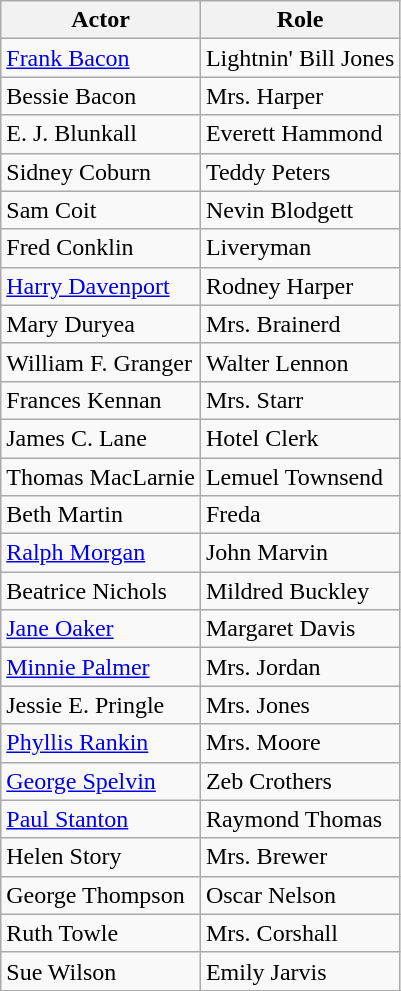<table class="wikitable">
<tr>
<th>Actor</th>
<th>Role</th>
</tr>
<tr>
<td><a href='#'>Frank Bacon</a></td>
<td>Lightnin' Bill Jones</td>
</tr>
<tr>
<td>Bessie Bacon</td>
<td>Mrs. Harper</td>
</tr>
<tr>
<td>E. J. Blunkall</td>
<td>Everett Hammond</td>
</tr>
<tr>
<td>Sidney Coburn</td>
<td>Teddy Peters</td>
</tr>
<tr>
<td>Sam Coit</td>
<td>Nevin Blodgett</td>
</tr>
<tr>
<td>Fred Conklin</td>
<td>Liveryman</td>
</tr>
<tr>
<td><a href='#'>Harry Davenport</a></td>
<td>Rodney Harper</td>
</tr>
<tr>
<td>Mary Duryea</td>
<td>Mrs. Brainerd</td>
</tr>
<tr>
<td>William F. Granger</td>
<td>Walter Lennon</td>
</tr>
<tr>
<td>Frances Kennan</td>
<td>Mrs. Starr</td>
</tr>
<tr>
<td>James C. Lane</td>
<td>Hotel Clerk</td>
</tr>
<tr>
<td>Thomas MacLarnie</td>
<td>Lemuel Townsend</td>
</tr>
<tr>
<td>Beth Martin</td>
<td>Freda</td>
</tr>
<tr>
<td><a href='#'>Ralph Morgan</a></td>
<td>John Marvin</td>
</tr>
<tr>
<td>Beatrice Nichols</td>
<td>Mildred Buckley</td>
</tr>
<tr>
<td><a href='#'>Jane Oaker</a></td>
<td>Margaret Davis</td>
</tr>
<tr>
<td><a href='#'>Minnie Palmer</a></td>
<td>Mrs. Jordan</td>
</tr>
<tr>
<td>Jessie E. Pringle</td>
<td>Mrs. Jones</td>
</tr>
<tr>
<td><a href='#'>Phyllis Rankin</a></td>
<td>Mrs. Moore</td>
</tr>
<tr>
<td><a href='#'>George Spelvin</a></td>
<td>Zeb Crothers</td>
</tr>
<tr>
<td><a href='#'>Paul Stanton</a></td>
<td>Raymond Thomas</td>
</tr>
<tr>
<td>Helen Story</td>
<td>Mrs. Brewer</td>
</tr>
<tr>
<td>George Thompson</td>
<td>Oscar Nelson</td>
</tr>
<tr>
<td>Ruth Towle</td>
<td>Mrs. Corshall</td>
</tr>
<tr>
<td>Sue Wilson</td>
<td>Emily Jarvis</td>
</tr>
<tr>
</tr>
</table>
